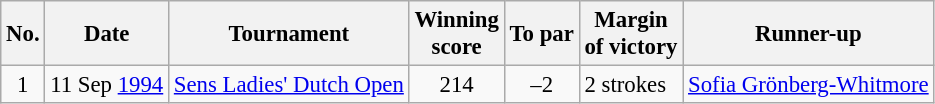<table class="wikitable" style="font-size:95%;">
<tr>
<th>No.</th>
<th>Date</th>
<th>Tournament</th>
<th>Winning<br>score</th>
<th>To par</th>
<th>Margin<br>of victory</th>
<th>Runner-up</th>
</tr>
<tr>
<td align=center>1</td>
<td align=right>11 Sep <a href='#'>1994</a></td>
<td><a href='#'>Sens Ladies' Dutch Open</a></td>
<td align=center>214</td>
<td align=center>–2</td>
<td>2 strokes</td>
<td> <a href='#'>Sofia Grönberg-Whitmore</a></td>
</tr>
</table>
